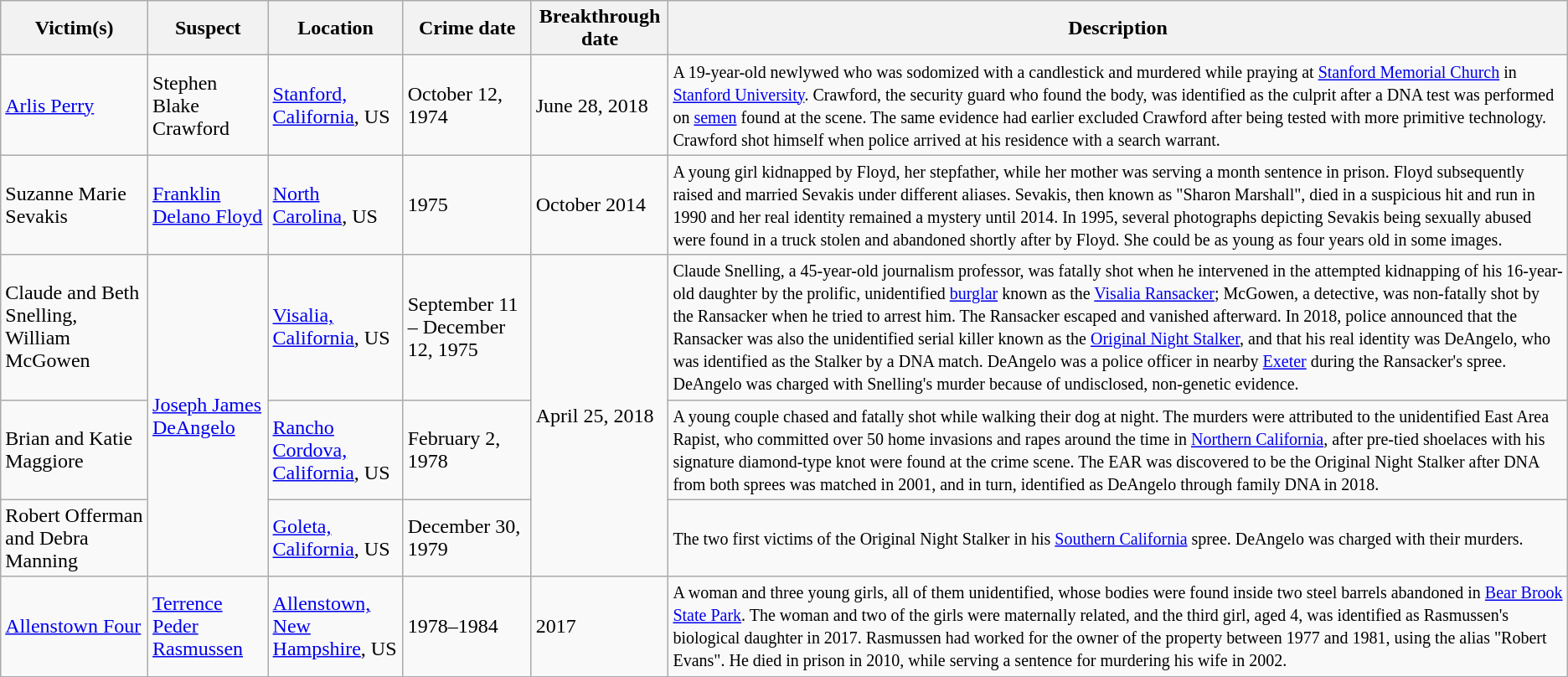<table class="wikitable sortable">
<tr>
<th scope="col">Victim(s)</th>
<th scope="col">Suspect</th>
<th scope="col">Location</th>
<th scope="col">Crime date</th>
<th scope="col">Breakthrough date</th>
<th scope="col">Description</th>
</tr>
<tr>
<td><a href='#'>Arlis Perry</a></td>
<td>Stephen Blake Crawford</td>
<td><a href='#'>Stanford, California</a>, US</td>
<td>October 12, 1974</td>
<td>June 28, 2018</td>
<td><small>A 19-year-old newlywed who was sodomized with a candlestick and murdered while praying at <a href='#'>Stanford Memorial Church</a> in <a href='#'>Stanford University</a>. Crawford, the security guard who found the body, was identified as the culprit after a DNA test was performed on <a href='#'>semen</a> found at the scene. The same evidence had earlier excluded Crawford after being tested with more primitive technology. Crawford shot himself when police arrived at his residence with a search warrant.</small></td>
</tr>
<tr>
<td>Suzanne Marie Sevakis</td>
<td><a href='#'>Franklin Delano Floyd</a></td>
<td><a href='#'>North Carolina</a>, US</td>
<td>1975</td>
<td>October 2014</td>
<td><small>A young girl kidnapped by Floyd, her stepfather, while her mother was serving a month sentence in prison. Floyd subsequently raised and married Sevakis under different aliases. Sevakis, then known as "Sharon Marshall", died in a suspicious hit and run in 1990 and her real identity remained a mystery until 2014. In 1995, several photographs depicting Sevakis being sexually abused were found in a truck stolen and abandoned shortly after by Floyd. She could be as young as four years old in some images.</small></td>
</tr>
<tr>
<td>Claude and Beth Snelling, William McGowen</td>
<td rowspan="3"><a href='#'>Joseph James DeAngelo</a></td>
<td><a href='#'>Visalia, California</a>, US</td>
<td>September 11 – December 12, 1975</td>
<td rowspan="3">April 25, 2018</td>
<td><small>Claude Snelling, a 45-year-old journalism professor, was fatally shot when he intervened in the attempted kidnapping of his 16-year-old daughter by the prolific, unidentified <a href='#'>burglar</a> known as the <a href='#'>Visalia Ransacker</a>; McGowen, a detective, was non-fatally shot by the Ransacker when he tried to arrest him. The Ransacker escaped and vanished afterward. In 2018, police announced that the Ransacker was also the unidentified serial killer known as the <a href='#'>Original Night Stalker</a>, and that his real identity was DeAngelo, who was identified as the Stalker by a DNA match. DeAngelo was a police officer in nearby <a href='#'>Exeter</a> during the Ransacker's spree. DeAngelo was charged with Snelling's murder because of undisclosed, non-genetic evidence.</small></td>
</tr>
<tr>
<td>Brian and Katie Maggiore</td>
<td><a href='#'>Rancho Cordova, California</a>, US</td>
<td>February 2, 1978</td>
<td><small>A young couple chased and fatally shot while walking their dog at night. The murders were attributed to the unidentified East Area Rapist, who committed over 50 home invasions and rapes around the time in <a href='#'>Northern California</a>, after pre-tied shoelaces with his signature diamond-type knot were found at the crime scene. The EAR was discovered to be the Original Night Stalker after DNA from both sprees was matched in 2001, and in turn, identified as DeAngelo through family DNA in 2018.</small></td>
</tr>
<tr>
<td>Robert Offerman and Debra Manning</td>
<td><a href='#'>Goleta, California</a>, US</td>
<td>December 30, 1979</td>
<td><small>The two first victims of the Original Night Stalker in his <a href='#'>Southern California</a> spree. DeAngelo was charged with their murders.</small></td>
</tr>
<tr>
<td><a href='#'>Allenstown Four</a></td>
<td><a href='#'>Terrence Peder Rasmussen</a></td>
<td><a href='#'>Allenstown, New Hampshire</a>, US</td>
<td>1978–1984</td>
<td>2017</td>
<td><small>A woman and three young girls, all of them unidentified, whose bodies were found inside two steel barrels abandoned in <a href='#'>Bear Brook State Park</a>. The woman and two of the girls were maternally related, and the third girl, aged 4, was identified as Rasmussen's biological daughter in 2017. Rasmussen had worked for the owner of the property between 1977 and 1981, using the alias "Robert Evans". He died in prison in 2010, while serving a sentence for murdering his wife in 2002.</small></td>
</tr>
</table>
